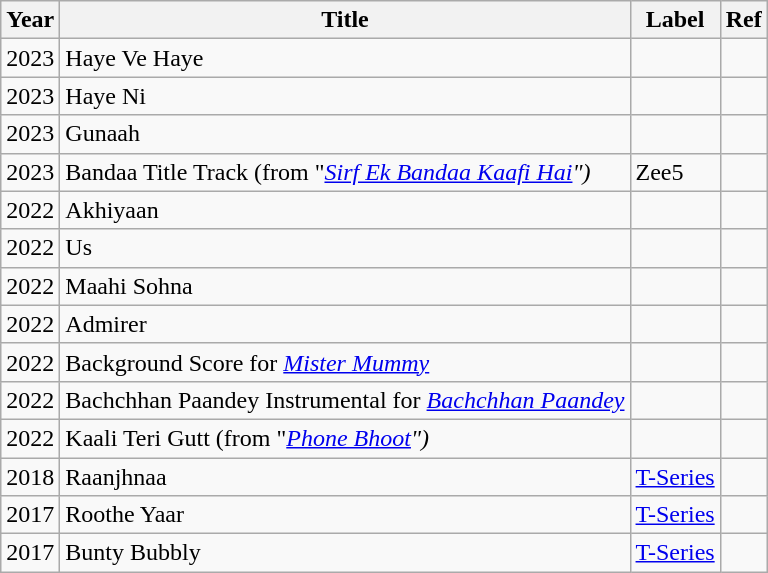<table class="wikitable">
<tr>
<th>Year</th>
<th>Title</th>
<th>Label</th>
<th>Ref</th>
</tr>
<tr>
<td>2023</td>
<td>Haye Ve Haye</td>
<td></td>
<td></td>
</tr>
<tr>
<td>2023</td>
<td>Haye Ni</td>
<td></td>
<td></td>
</tr>
<tr>
<td>2023</td>
<td>Gunaah</td>
<td></td>
<td></td>
</tr>
<tr>
<td>2023</td>
<td>Bandaa Title Track (from "<em><a href='#'>Sirf Ek Bandaa Kaafi Hai</a>")</em></td>
<td>Zee5</td>
<td></td>
</tr>
<tr>
<td>2022</td>
<td>Akhiyaan</td>
<td></td>
<td></td>
</tr>
<tr>
<td>2022</td>
<td>Us</td>
<td></td>
<td></td>
</tr>
<tr>
<td>2022</td>
<td>Maahi Sohna</td>
<td></td>
<td></td>
</tr>
<tr>
<td>2022</td>
<td>Admirer</td>
<td></td>
<td></td>
</tr>
<tr>
<td>2022</td>
<td>Background Score for <em><a href='#'>Mister Mummy</a></em></td>
<td></td>
<td></td>
</tr>
<tr>
<td>2022</td>
<td>Bachchhan Paandey Instrumental for <em><a href='#'>Bachchhan Paandey</a></em></td>
<td></td>
<td></td>
</tr>
<tr>
<td>2022</td>
<td>Kaali Teri Gutt (from "<em><a href='#'>Phone Bhoot</a>")</em></td>
<td></td>
<td></td>
</tr>
<tr>
<td>2018</td>
<td>Raanjhnaa</td>
<td><a href='#'>T-Series</a></td>
<td></td>
</tr>
<tr>
<td>2017</td>
<td>Roothe Yaar</td>
<td><a href='#'>T-Series</a></td>
<td></td>
</tr>
<tr>
<td>2017</td>
<td>Bunty Bubbly</td>
<td><a href='#'>T-Series</a></td>
<td></td>
</tr>
</table>
